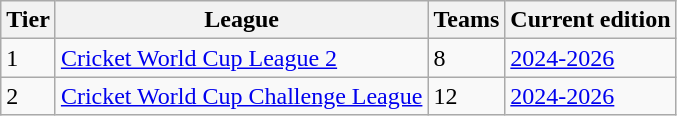<table class="wikitable">
<tr>
<th>Tier</th>
<th>League</th>
<th>Teams</th>
<th>Current edition</th>
</tr>
<tr>
<td>1</td>
<td><a href='#'>Cricket World Cup League 2</a></td>
<td>8</td>
<td><a href='#'>2024-2026</a></td>
</tr>
<tr>
<td>2</td>
<td><a href='#'>Cricket World Cup Challenge League</a></td>
<td>12</td>
<td><a href='#'>2024-2026</a></td>
</tr>
</table>
